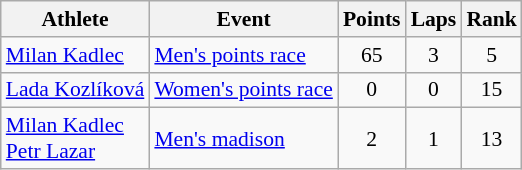<table class=wikitable style="font-size:90%">
<tr>
<th>Athlete</th>
<th>Event</th>
<th>Points</th>
<th>Laps</th>
<th>Rank</th>
</tr>
<tr align=center>
<td align=left><a href='#'>Milan Kadlec</a></td>
<td align=left><a href='#'>Men's points race</a></td>
<td>65</td>
<td>3</td>
<td>5</td>
</tr>
<tr align=center>
<td align=left><a href='#'>Lada Kozlíková</a></td>
<td align=left><a href='#'>Women's points race</a></td>
<td>0</td>
<td>0</td>
<td>15</td>
</tr>
<tr align=center>
<td align=left><a href='#'>Milan Kadlec</a><br><a href='#'>Petr Lazar</a></td>
<td align=left><a href='#'>Men's madison</a></td>
<td>2</td>
<td>1</td>
<td>13</td>
</tr>
</table>
